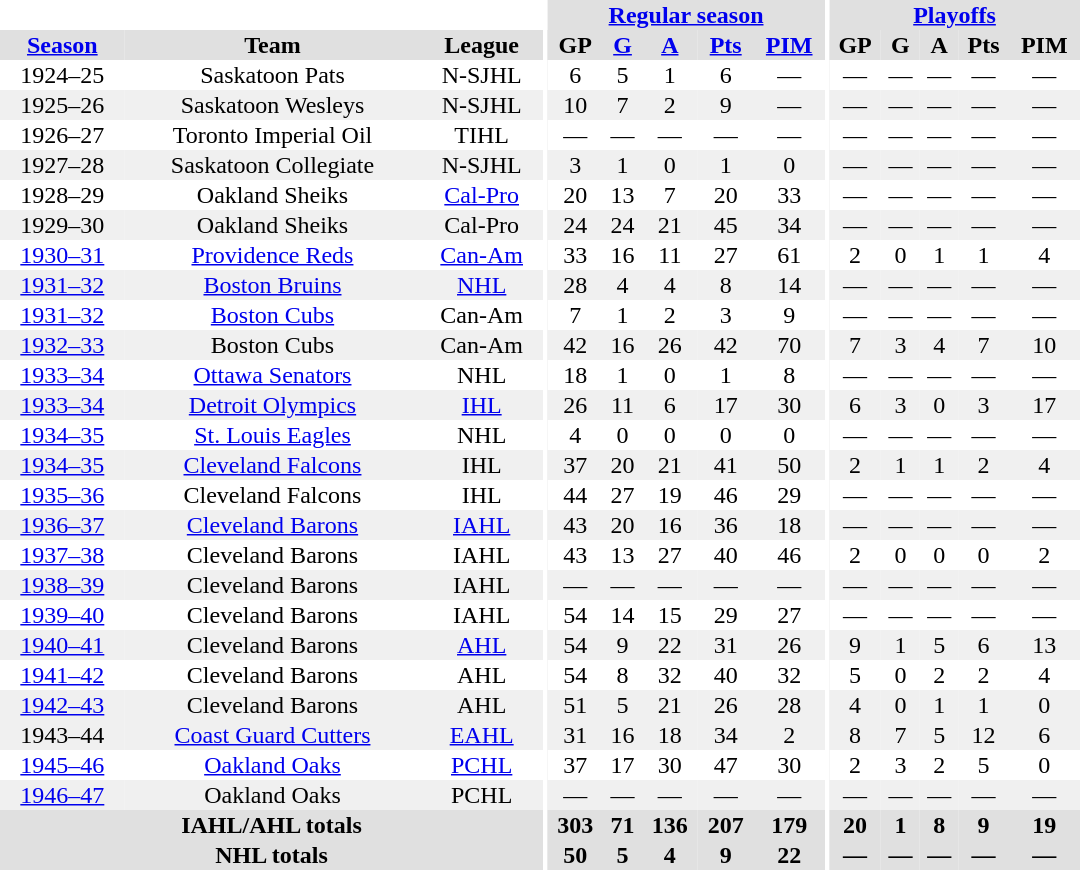<table border="0" cellpadding="1" cellspacing="0" style="text-align:center; width:45em">
<tr bgcolor="#e0e0e0">
<th colspan="3" bgcolor="#ffffff"></th>
<th rowspan="100" bgcolor="#ffffff"></th>
<th colspan="5"><a href='#'>Regular season</a></th>
<th rowspan="100" bgcolor="#ffffff"></th>
<th colspan="5"><a href='#'>Playoffs</a></th>
</tr>
<tr bgcolor="#e0e0e0">
<th><a href='#'>Season</a></th>
<th>Team</th>
<th>League</th>
<th>GP</th>
<th><a href='#'>G</a></th>
<th><a href='#'>A</a></th>
<th><a href='#'>Pts</a></th>
<th><a href='#'>PIM</a></th>
<th>GP</th>
<th>G</th>
<th>A</th>
<th>Pts</th>
<th>PIM</th>
</tr>
<tr>
<td>1924–25</td>
<td>Saskatoon Pats</td>
<td>N-SJHL</td>
<td>6</td>
<td>5</td>
<td>1</td>
<td>6</td>
<td>—</td>
<td>—</td>
<td>—</td>
<td>—</td>
<td>—</td>
<td>—</td>
</tr>
<tr bgcolor="#f0f0f0">
<td>1925–26</td>
<td>Saskatoon Wesleys</td>
<td>N-SJHL</td>
<td>10</td>
<td>7</td>
<td>2</td>
<td>9</td>
<td>—</td>
<td>—</td>
<td>—</td>
<td>—</td>
<td>—</td>
<td>—</td>
</tr>
<tr>
<td>1926–27</td>
<td>Toronto Imperial Oil</td>
<td>TIHL</td>
<td>—</td>
<td>—</td>
<td>—</td>
<td>—</td>
<td>—</td>
<td>—</td>
<td>—</td>
<td>—</td>
<td>—</td>
<td>—</td>
</tr>
<tr bgcolor="#f0f0f0">
<td>1927–28</td>
<td>Saskatoon Collegiate</td>
<td>N-SJHL</td>
<td>3</td>
<td>1</td>
<td>0</td>
<td>1</td>
<td>0</td>
<td>—</td>
<td>—</td>
<td>—</td>
<td>—</td>
<td>—</td>
</tr>
<tr>
<td>1928–29</td>
<td>Oakland Sheiks</td>
<td><a href='#'>Cal-Pro</a></td>
<td>20</td>
<td>13</td>
<td>7</td>
<td>20</td>
<td>33</td>
<td>—</td>
<td>—</td>
<td>—</td>
<td>—</td>
<td>—</td>
</tr>
<tr bgcolor="#f0f0f0">
<td>1929–30</td>
<td>Oakland Sheiks</td>
<td>Cal-Pro</td>
<td>24</td>
<td>24</td>
<td>21</td>
<td>45</td>
<td>34</td>
<td>—</td>
<td>—</td>
<td>—</td>
<td>—</td>
<td>—</td>
</tr>
<tr>
<td><a href='#'>1930–31</a></td>
<td><a href='#'>Providence Reds</a></td>
<td><a href='#'>Can-Am</a></td>
<td>33</td>
<td>16</td>
<td>11</td>
<td>27</td>
<td>61</td>
<td>2</td>
<td>0</td>
<td>1</td>
<td>1</td>
<td>4</td>
</tr>
<tr bgcolor="#f0f0f0">
<td><a href='#'>1931–32</a></td>
<td><a href='#'>Boston Bruins</a></td>
<td><a href='#'>NHL</a></td>
<td>28</td>
<td>4</td>
<td>4</td>
<td>8</td>
<td>14</td>
<td>—</td>
<td>—</td>
<td>—</td>
<td>—</td>
<td>—</td>
</tr>
<tr>
<td><a href='#'>1931–32</a></td>
<td><a href='#'>Boston Cubs</a></td>
<td>Can-Am</td>
<td>7</td>
<td>1</td>
<td>2</td>
<td>3</td>
<td>9</td>
<td>—</td>
<td>—</td>
<td>—</td>
<td>—</td>
<td>—</td>
</tr>
<tr bgcolor="#f0f0f0">
<td><a href='#'>1932–33</a></td>
<td>Boston Cubs</td>
<td>Can-Am</td>
<td>42</td>
<td>16</td>
<td>26</td>
<td>42</td>
<td>70</td>
<td>7</td>
<td>3</td>
<td>4</td>
<td>7</td>
<td>10</td>
</tr>
<tr>
<td><a href='#'>1933–34</a></td>
<td><a href='#'>Ottawa Senators</a></td>
<td>NHL</td>
<td>18</td>
<td>1</td>
<td>0</td>
<td>1</td>
<td>8</td>
<td>—</td>
<td>—</td>
<td>—</td>
<td>—</td>
<td>—</td>
</tr>
<tr bgcolor="#f0f0f0">
<td><a href='#'>1933–34</a></td>
<td><a href='#'>Detroit Olympics</a></td>
<td><a href='#'>IHL</a></td>
<td>26</td>
<td>11</td>
<td>6</td>
<td>17</td>
<td>30</td>
<td>6</td>
<td>3</td>
<td>0</td>
<td>3</td>
<td>17</td>
</tr>
<tr>
<td><a href='#'>1934–35</a></td>
<td><a href='#'>St. Louis Eagles</a></td>
<td>NHL</td>
<td>4</td>
<td>0</td>
<td>0</td>
<td>0</td>
<td>0</td>
<td>—</td>
<td>—</td>
<td>—</td>
<td>—</td>
<td>—</td>
</tr>
<tr bgcolor="#f0f0f0">
<td><a href='#'>1934–35</a></td>
<td><a href='#'>Cleveland Falcons</a></td>
<td>IHL</td>
<td>37</td>
<td>20</td>
<td>21</td>
<td>41</td>
<td>50</td>
<td>2</td>
<td>1</td>
<td>1</td>
<td>2</td>
<td>4</td>
</tr>
<tr>
<td><a href='#'>1935–36</a></td>
<td>Cleveland Falcons</td>
<td>IHL</td>
<td>44</td>
<td>27</td>
<td>19</td>
<td>46</td>
<td>29</td>
<td>—</td>
<td>—</td>
<td>—</td>
<td>—</td>
<td>—</td>
</tr>
<tr bgcolor="#f0f0f0">
<td><a href='#'>1936–37</a></td>
<td><a href='#'>Cleveland Barons</a></td>
<td><a href='#'>IAHL</a></td>
<td>43</td>
<td>20</td>
<td>16</td>
<td>36</td>
<td>18</td>
<td>—</td>
<td>—</td>
<td>—</td>
<td>—</td>
<td>—</td>
</tr>
<tr>
<td><a href='#'>1937–38</a></td>
<td>Cleveland Barons</td>
<td>IAHL</td>
<td>43</td>
<td>13</td>
<td>27</td>
<td>40</td>
<td>46</td>
<td>2</td>
<td>0</td>
<td>0</td>
<td>0</td>
<td>2</td>
</tr>
<tr bgcolor="#f0f0f0">
<td><a href='#'>1938–39</a></td>
<td>Cleveland Barons</td>
<td>IAHL</td>
<td>—</td>
<td>—</td>
<td>—</td>
<td>—</td>
<td>—</td>
<td>—</td>
<td>—</td>
<td>—</td>
<td>—</td>
<td>—</td>
</tr>
<tr>
<td><a href='#'>1939–40</a></td>
<td>Cleveland Barons</td>
<td>IAHL</td>
<td>54</td>
<td>14</td>
<td>15</td>
<td>29</td>
<td>27</td>
<td>—</td>
<td>—</td>
<td>—</td>
<td>—</td>
<td>—</td>
</tr>
<tr bgcolor="#f0f0f0">
<td><a href='#'>1940–41</a></td>
<td>Cleveland Barons</td>
<td><a href='#'>AHL</a></td>
<td>54</td>
<td>9</td>
<td>22</td>
<td>31</td>
<td>26</td>
<td>9</td>
<td>1</td>
<td>5</td>
<td>6</td>
<td>13</td>
</tr>
<tr>
<td><a href='#'>1941–42</a></td>
<td>Cleveland Barons</td>
<td>AHL</td>
<td>54</td>
<td>8</td>
<td>32</td>
<td>40</td>
<td>32</td>
<td>5</td>
<td>0</td>
<td>2</td>
<td>2</td>
<td>4</td>
</tr>
<tr bgcolor="#f0f0f0">
<td><a href='#'>1942–43</a></td>
<td>Cleveland Barons</td>
<td>AHL</td>
<td>51</td>
<td>5</td>
<td>21</td>
<td>26</td>
<td>28</td>
<td>4</td>
<td>0</td>
<td>1</td>
<td>1</td>
<td>0</td>
</tr>
<tr bgcolor="#f0f0f0">
<td>1943–44</td>
<td><a href='#'>Coast Guard Cutters</a></td>
<td><a href='#'>EAHL</a></td>
<td>31</td>
<td>16</td>
<td>18</td>
<td>34</td>
<td>2</td>
<td>8</td>
<td>7</td>
<td>5</td>
<td>12</td>
<td>6</td>
</tr>
<tr>
<td><a href='#'>1945–46</a></td>
<td><a href='#'>Oakland Oaks</a></td>
<td><a href='#'>PCHL</a></td>
<td>37</td>
<td>17</td>
<td>30</td>
<td>47</td>
<td>30</td>
<td>2</td>
<td>3</td>
<td>2</td>
<td>5</td>
<td>0</td>
</tr>
<tr bgcolor="#f0f0f0">
<td><a href='#'>1946–47</a></td>
<td>Oakland Oaks</td>
<td>PCHL</td>
<td>—</td>
<td>—</td>
<td>—</td>
<td>—</td>
<td>—</td>
<td>—</td>
<td>—</td>
<td>—</td>
<td>—</td>
<td>—</td>
</tr>
<tr bgcolor="#e0e0e0">
<th colspan="3">IAHL/AHL totals</th>
<th>303</th>
<th>71</th>
<th>136</th>
<th>207</th>
<th>179</th>
<th>20</th>
<th>1</th>
<th>8</th>
<th>9</th>
<th>19</th>
</tr>
<tr bgcolor="#e0e0e0">
<th colspan="3">NHL totals</th>
<th>50</th>
<th>5</th>
<th>4</th>
<th>9</th>
<th>22</th>
<th>—</th>
<th>—</th>
<th>—</th>
<th>—</th>
<th>—</th>
</tr>
</table>
